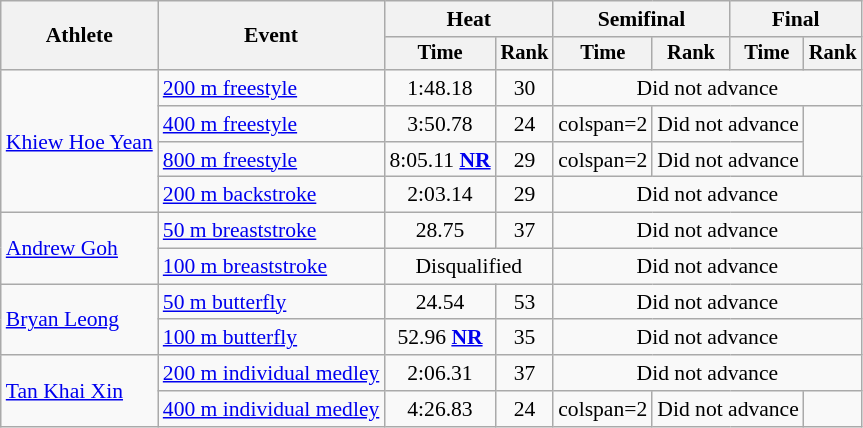<table class="wikitable" style="text-align:center; font-size:90%">
<tr>
<th rowspan="2">Athlete</th>
<th rowspan="2">Event</th>
<th colspan="2">Heat</th>
<th colspan="2">Semifinal</th>
<th colspan="2">Final</th>
</tr>
<tr style="font-size:95%">
<th>Time</th>
<th>Rank</th>
<th>Time</th>
<th>Rank</th>
<th>Time</th>
<th>Rank</th>
</tr>
<tr>
<td align=left rowspan=4><a href='#'>Khiew Hoe Yean</a></td>
<td align=left><a href='#'>200 m freestyle</a></td>
<td>1:48.18</td>
<td>30</td>
<td colspan=4>Did not advance</td>
</tr>
<tr>
<td align=left><a href='#'>400 m freestyle</a></td>
<td>3:50.78</td>
<td>24</td>
<td>colspan=2 </td>
<td colspan=2>Did not advance</td>
</tr>
<tr>
<td align=left><a href='#'>800 m freestyle</a></td>
<td>8:05.11 <strong><a href='#'>NR</a></strong></td>
<td>29</td>
<td>colspan=2 </td>
<td colspan=2>Did not advance</td>
</tr>
<tr>
<td align=left><a href='#'>200 m backstroke</a></td>
<td>2:03.14</td>
<td>29</td>
<td colspan=4>Did not advance</td>
</tr>
<tr>
<td align=left rowspan=2><a href='#'>Andrew Goh</a></td>
<td align=left><a href='#'>50 m breaststroke</a></td>
<td>28.75</td>
<td>37</td>
<td colspan=4>Did not advance</td>
</tr>
<tr>
<td align=left><a href='#'>100 m breaststroke</a></td>
<td colspan=2>Disqualified</td>
<td colspan=4>Did not advance</td>
</tr>
<tr>
<td align=left rowspan=2><a href='#'>Bryan Leong</a></td>
<td align=left><a href='#'>50 m butterfly</a></td>
<td>24.54</td>
<td>53</td>
<td colspan=4>Did not advance</td>
</tr>
<tr>
<td align=left><a href='#'>100 m butterfly</a></td>
<td>52.96 <strong><a href='#'>NR</a></strong></td>
<td>35</td>
<td colspan=4>Did not advance</td>
</tr>
<tr>
<td align=left rowspan=2><a href='#'>Tan Khai Xin</a></td>
<td align=left><a href='#'>200 m individual medley</a></td>
<td>2:06.31</td>
<td>37</td>
<td colspan=4>Did not advance</td>
</tr>
<tr>
<td align=left><a href='#'>400 m individual medley</a></td>
<td>4:26.83</td>
<td>24</td>
<td>colspan=2 </td>
<td colspan=2>Did not advance</td>
</tr>
</table>
